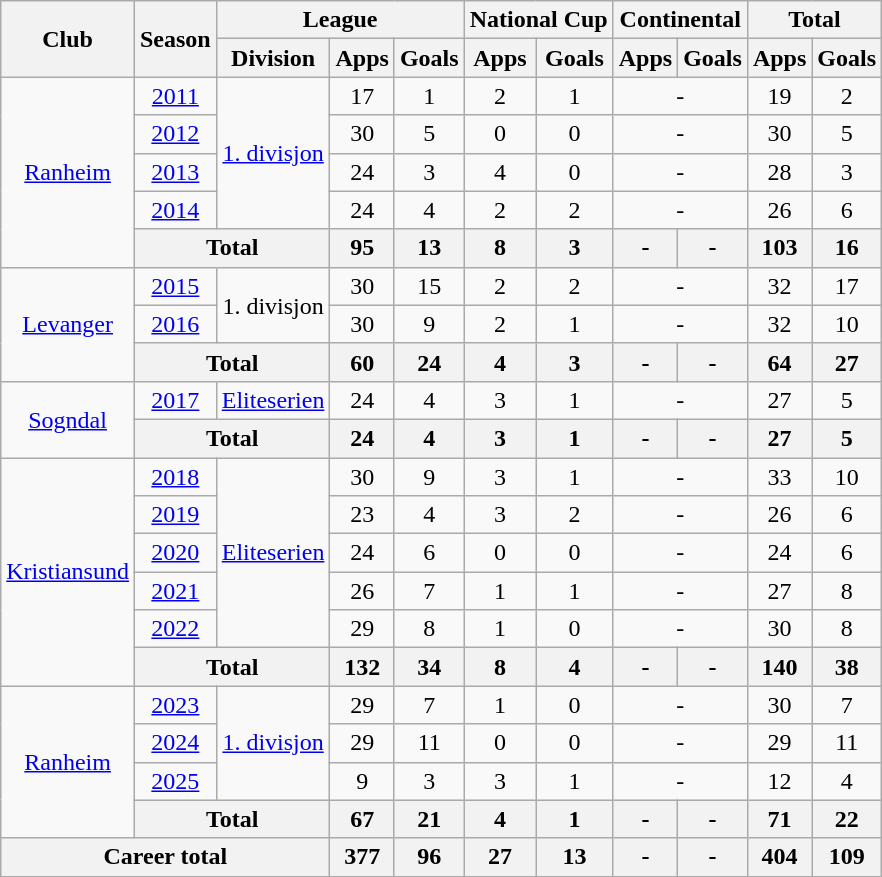<table class="wikitable" style="text-align: center;">
<tr>
<th rowspan="2">Club</th>
<th rowspan="2">Season</th>
<th colspan="3">League</th>
<th colspan="2">National Cup</th>
<th colspan="2">Continental</th>
<th colspan="2">Total</th>
</tr>
<tr>
<th>Division</th>
<th>Apps</th>
<th>Goals</th>
<th>Apps</th>
<th>Goals</th>
<th>Apps</th>
<th>Goals</th>
<th>Apps</th>
<th>Goals</th>
</tr>
<tr>
<td rowspan="5"><a href='#'>Ranheim</a></td>
<td><a href='#'>2011</a></td>
<td rowspan="4"><a href='#'>1. divisjon</a></td>
<td>17</td>
<td>1</td>
<td>2</td>
<td>1</td>
<td colspan="2">-</td>
<td>19</td>
<td>2</td>
</tr>
<tr>
<td><a href='#'>2012</a></td>
<td>30</td>
<td>5</td>
<td>0</td>
<td>0</td>
<td colspan="2">-</td>
<td>30</td>
<td>5</td>
</tr>
<tr>
<td><a href='#'>2013</a></td>
<td>24</td>
<td>3</td>
<td>4</td>
<td>0</td>
<td colspan="2">-</td>
<td>28</td>
<td>3</td>
</tr>
<tr>
<td><a href='#'>2014</a></td>
<td>24</td>
<td>4</td>
<td>2</td>
<td>2</td>
<td colspan="2">-</td>
<td>26</td>
<td>6</td>
</tr>
<tr>
<th colspan="2">Total</th>
<th>95</th>
<th>13</th>
<th>8</th>
<th>3</th>
<th>-</th>
<th>-</th>
<th>103</th>
<th>16</th>
</tr>
<tr>
<td rowspan="3"><a href='#'>Levanger</a></td>
<td><a href='#'>2015</a></td>
<td rowspan="2">1. divisjon</td>
<td>30</td>
<td>15</td>
<td>2</td>
<td>2</td>
<td colspan="2">-</td>
<td>32</td>
<td>17</td>
</tr>
<tr>
<td><a href='#'>2016</a></td>
<td>30</td>
<td>9</td>
<td>2</td>
<td>1</td>
<td colspan="2">-</td>
<td>32</td>
<td>10</td>
</tr>
<tr>
<th colspan="2">Total</th>
<th>60</th>
<th>24</th>
<th>4</th>
<th>3</th>
<th>-</th>
<th>-</th>
<th>64</th>
<th>27</th>
</tr>
<tr>
<td rowspan="2"><a href='#'>Sogndal</a></td>
<td><a href='#'>2017</a></td>
<td rowspan="1"><a href='#'>Eliteserien</a></td>
<td>24</td>
<td>4</td>
<td>3</td>
<td>1</td>
<td colspan="2">-</td>
<td>27</td>
<td>5</td>
</tr>
<tr>
<th colspan="2">Total</th>
<th>24</th>
<th>4</th>
<th>3</th>
<th>1</th>
<th>-</th>
<th>-</th>
<th>27</th>
<th>5</th>
</tr>
<tr>
<td rowspan="6"><a href='#'>Kristiansund</a></td>
<td><a href='#'>2018</a></td>
<td rowspan="5"><a href='#'>Eliteserien</a></td>
<td>30</td>
<td>9</td>
<td>3</td>
<td>1</td>
<td colspan="2">-</td>
<td>33</td>
<td>10</td>
</tr>
<tr>
<td><a href='#'>2019</a></td>
<td>23</td>
<td>4</td>
<td>3</td>
<td>2</td>
<td colspan="2">-</td>
<td>26</td>
<td>6</td>
</tr>
<tr>
<td><a href='#'>2020</a></td>
<td>24</td>
<td>6</td>
<td>0</td>
<td>0</td>
<td colspan="2">-</td>
<td>24</td>
<td>6</td>
</tr>
<tr>
<td><a href='#'>2021</a></td>
<td>26</td>
<td>7</td>
<td>1</td>
<td>1</td>
<td colspan="2">-</td>
<td>27</td>
<td>8</td>
</tr>
<tr>
<td><a href='#'>2022</a></td>
<td>29</td>
<td>8</td>
<td>1</td>
<td>0</td>
<td colspan="2">-</td>
<td>30</td>
<td>8</td>
</tr>
<tr>
<th colspan="2">Total</th>
<th>132</th>
<th>34</th>
<th>8</th>
<th>4</th>
<th>-</th>
<th>-</th>
<th>140</th>
<th>38</th>
</tr>
<tr>
<td rowspan="4"><a href='#'>Ranheim</a></td>
<td><a href='#'>2023</a></td>
<td rowspan="3"><a href='#'>1. divisjon</a></td>
<td>29</td>
<td>7</td>
<td>1</td>
<td>0</td>
<td colspan="2">-</td>
<td>30</td>
<td>7</td>
</tr>
<tr>
<td><a href='#'>2024</a></td>
<td>29</td>
<td>11</td>
<td>0</td>
<td>0</td>
<td colspan="2">-</td>
<td>29</td>
<td>11</td>
</tr>
<tr>
<td><a href='#'>2025</a></td>
<td>9</td>
<td>3</td>
<td>3</td>
<td>1</td>
<td colspan="2">-</td>
<td>12</td>
<td>4</td>
</tr>
<tr>
<th colspan="2">Total</th>
<th>67</th>
<th>21</th>
<th>4</th>
<th>1</th>
<th>-</th>
<th>-</th>
<th>71</th>
<th>22</th>
</tr>
<tr>
<th colspan="3">Career total</th>
<th>377</th>
<th>96</th>
<th>27</th>
<th>13</th>
<th>-</th>
<th>-</th>
<th>404</th>
<th>109</th>
</tr>
</table>
